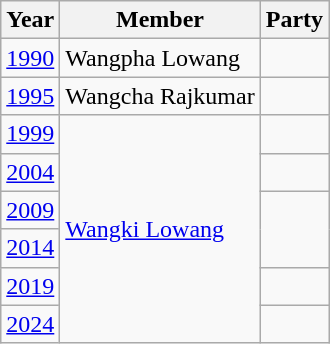<table class="wikitable sortable">
<tr>
<th>Year</th>
<th>Member</th>
<th colspan=2>Party</th>
</tr>
<tr>
<td><a href='#'>1990</a></td>
<td>Wangpha Lowang</td>
<td></td>
</tr>
<tr>
<td><a href='#'>1995</a></td>
<td>Wangcha Rajkumar</td>
<td></td>
</tr>
<tr>
<td><a href='#'>1999</a></td>
<td rowspan=6><a href='#'>Wangki Lowang</a></td>
<td></td>
</tr>
<tr>
<td><a href='#'>2004</a></td>
<td></td>
</tr>
<tr>
<td><a href='#'>2009</a></td>
</tr>
<tr>
<td><a href='#'>2014</a></td>
</tr>
<tr>
<td><a href='#'>2019</a></td>
<td></td>
</tr>
<tr>
<td><a href='#'>2024</a></td>
</tr>
</table>
